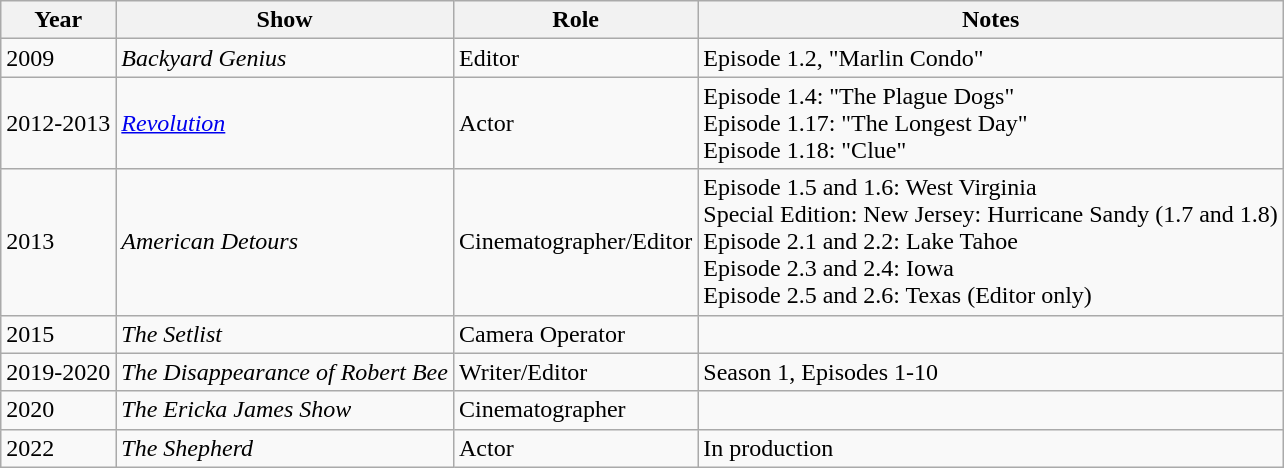<table class="wikitable sortable">
<tr>
<th>Year</th>
<th>Show</th>
<th>Role</th>
<th>Notes</th>
</tr>
<tr>
<td>2009</td>
<td><em>Backyard Genius</em></td>
<td>Editor</td>
<td>Episode 1.2, "Marlin Condo"</td>
</tr>
<tr>
<td>2012-2013</td>
<td><em><a href='#'>Revolution</a></em></td>
<td>Actor</td>
<td>Episode 1.4: "The Plague Dogs"<br>Episode 1.17: "The Longest Day"<br>Episode 1.18: "Clue"</td>
</tr>
<tr>
<td>2013</td>
<td><em>American Detours</em></td>
<td>Cinematographer/Editor</td>
<td>Episode 1.5 and 1.6: West Virginia <br>Special Edition: New Jersey: Hurricane Sandy (1.7 and 1.8) <br>Episode 2.1 and 2.2: Lake Tahoe<br>Episode 2.3 and 2.4: Iowa<br>Episode 2.5 and 2.6: Texas (Editor only)</td>
</tr>
<tr>
<td>2015</td>
<td><em>The Setlist</em></td>
<td>Camera Operator </td>
</tr>
<tr>
<td>2019-2020</td>
<td><em>The Disappearance of Robert Bee</em></td>
<td>Writer/Editor </td>
<td>Season 1, Episodes 1-10</td>
</tr>
<tr>
<td>2020</td>
<td><em>The Ericka James Show</em></td>
<td>Cinematographer </td>
</tr>
<tr>
<td>2022</td>
<td><em>The Shepherd</em></td>
<td>Actor</td>
<td>In production</td>
</tr>
</table>
